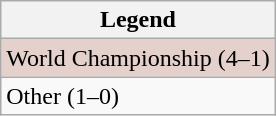<table class="wikitable">
<tr>
<th>Legend</th>
</tr>
<tr bgcolor="#e5d1cb">
<td>World Championship (4–1)</td>
</tr>
<tr bgcolor=>
<td>Other (1–0)</td>
</tr>
</table>
